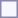<table style="border:1px solid #8888aa; background-color:#f7f8ff; padding:5px; font-size:95%; margin: 0px 12px 12px 0px;">
</table>
